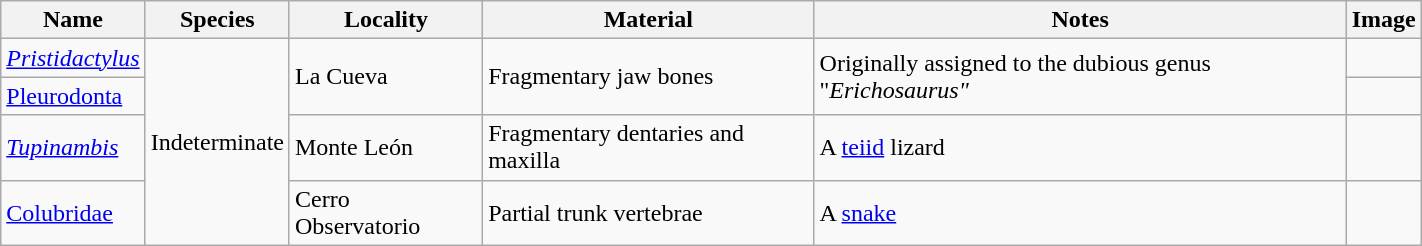<table class="wikitable" align="center" width="75%">
<tr>
<th>Name</th>
<th>Species</th>
<th>Locality</th>
<th>Material</th>
<th>Notes</th>
<th>Image</th>
</tr>
<tr>
<td><em><a href='#'>Pristidactylus</a></em></td>
<td rowspan="4">Indeterminate</td>
<td rowspan="2">La Cueva</td>
<td rowspan="2">Fragmentary jaw bones</td>
<td rowspan="2">Originally assigned to the dubious genus "<em>Erichosaurus"</em></td>
<td></td>
</tr>
<tr>
<td><a href='#'>Pleurodonta</a></td>
<td></td>
</tr>
<tr>
<td><em><a href='#'>Tupinambis</a></em></td>
<td>Monte León</td>
<td>Fragmentary dentaries and maxilla</td>
<td>A <a href='#'>teiid</a> lizard</td>
<td></td>
</tr>
<tr>
<td><a href='#'>Colubridae</a></td>
<td>Cerro Observatorio</td>
<td>Partial trunk vertebrae</td>
<td>A <a href='#'>snake</a></td>
<td></td>
</tr>
</table>
